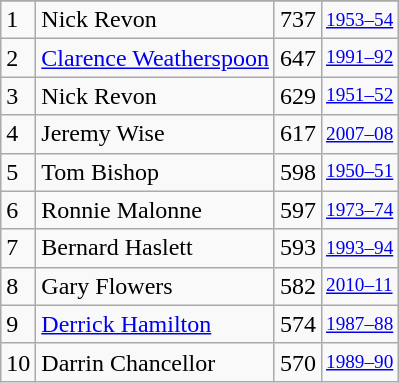<table class="wikitable">
<tr>
</tr>
<tr>
<td>1</td>
<td>Nick Revon</td>
<td>737</td>
<td style="font-size:80%;"><a href='#'>1953–54</a></td>
</tr>
<tr>
<td>2</td>
<td><a href='#'>Clarence Weatherspoon</a></td>
<td>647</td>
<td style="font-size:80%;"><a href='#'>1991–92</a></td>
</tr>
<tr>
<td>3</td>
<td>Nick Revon</td>
<td>629</td>
<td style="font-size:80%;"><a href='#'>1951–52</a></td>
</tr>
<tr>
<td>4</td>
<td>Jeremy Wise</td>
<td>617</td>
<td style="font-size:80%;"><a href='#'>2007–08</a></td>
</tr>
<tr>
<td>5</td>
<td>Tom Bishop</td>
<td>598</td>
<td style="font-size:80%;"><a href='#'>1950–51</a></td>
</tr>
<tr>
<td>6</td>
<td>Ronnie Malonne</td>
<td>597</td>
<td style="font-size:80%;"><a href='#'>1973–74</a></td>
</tr>
<tr>
<td>7</td>
<td>Bernard Haslett</td>
<td>593</td>
<td style="font-size:80%;"><a href='#'>1993–94</a></td>
</tr>
<tr>
<td>8</td>
<td>Gary Flowers</td>
<td>582</td>
<td style="font-size:80%;"><a href='#'>2010–11</a></td>
</tr>
<tr>
<td>9</td>
<td><a href='#'>Derrick Hamilton</a></td>
<td>574</td>
<td style="font-size:80%;"><a href='#'>1987–88</a></td>
</tr>
<tr>
<td>10</td>
<td>Darrin Chancellor</td>
<td>570</td>
<td style="font-size:80%;"><a href='#'>1989–90</a></td>
</tr>
</table>
